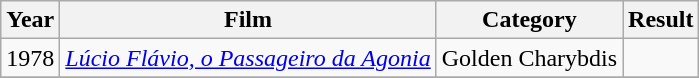<table class="wikitable">
<tr>
<th>Year</th>
<th>Film</th>
<th>Category</th>
<th>Result</th>
</tr>
<tr>
<td>1978</td>
<td><em><a href='#'>Lúcio Flávio, o Passageiro da Agonia</a></em></td>
<td>Golden Charybdis</td>
<td></td>
</tr>
<tr>
</tr>
</table>
